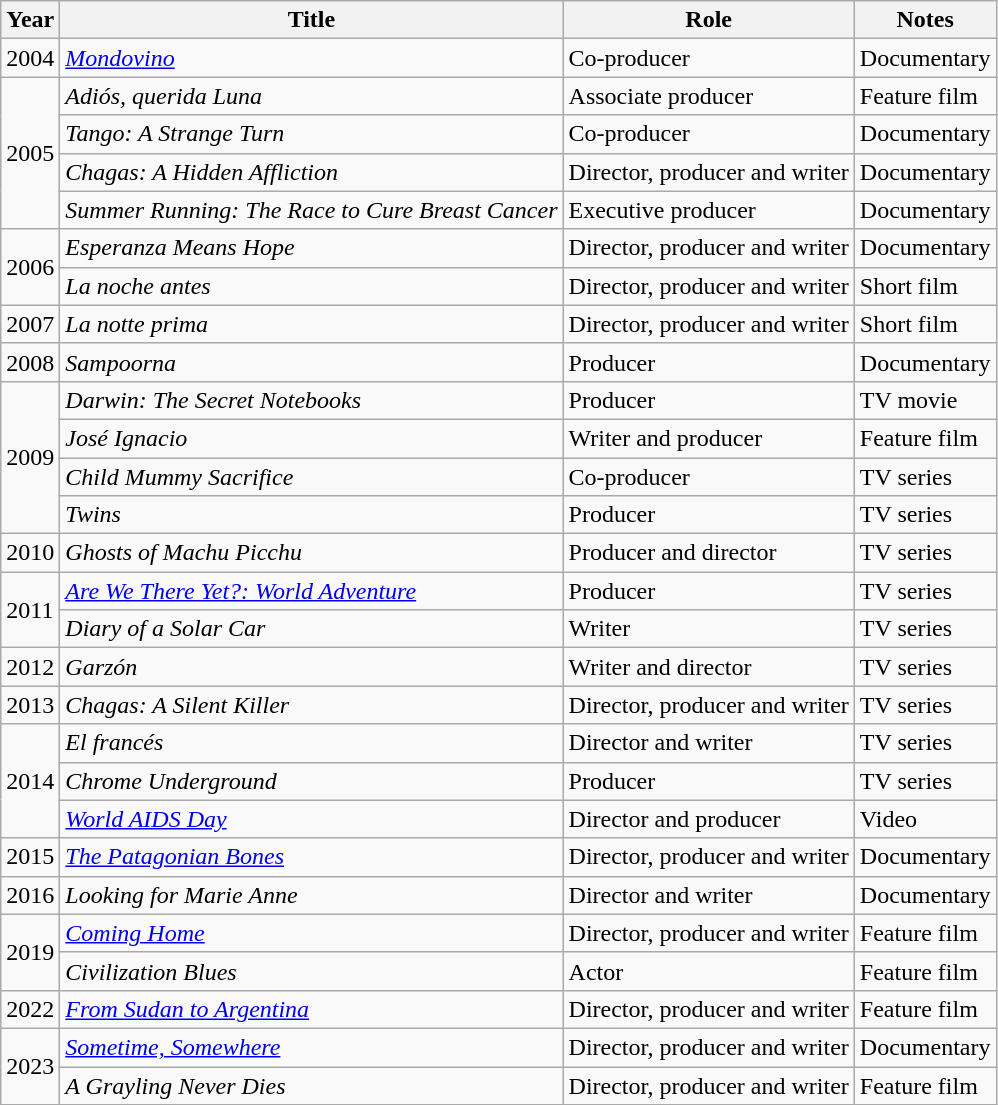<table class="wikitable">
<tr>
<th>Year</th>
<th>Title</th>
<th>Role</th>
<th>Notes</th>
</tr>
<tr>
<td>2004</td>
<td><em><a href='#'>Mondovino</a></em></td>
<td>Co-producer</td>
<td>Documentary</td>
</tr>
<tr>
<td rowspan="4">2005</td>
<td><em>Adiós, querida Luna</em></td>
<td>Associate producer</td>
<td>Feature film</td>
</tr>
<tr>
<td><em>Tango: A Strange Turn</em></td>
<td>Co-producer</td>
<td>Documentary</td>
</tr>
<tr>
<td><em>Chagas: A Hidden Affliction</em></td>
<td>Director, producer and writer</td>
<td>Documentary</td>
</tr>
<tr>
<td><em>Summer Running: The Race to Cure Breast Cancer</em></td>
<td>Executive producer</td>
<td>Documentary</td>
</tr>
<tr>
<td rowspan="2">2006</td>
<td><em>Esperanza Means Hope</em></td>
<td>Director, producer and writer</td>
<td>Documentary</td>
</tr>
<tr>
<td><em>La noche antes</em></td>
<td>Director, producer and writer</td>
<td>Short film</td>
</tr>
<tr>
<td>2007</td>
<td><em>La notte prima</em></td>
<td>Director, producer and writer</td>
<td>Short film</td>
</tr>
<tr>
<td>2008</td>
<td><em>Sampoorna</em></td>
<td>Producer</td>
<td>Documentary</td>
</tr>
<tr>
<td rowspan="4">2009</td>
<td><em>Darwin: The Secret Notebooks</em></td>
<td>Producer</td>
<td>TV movie</td>
</tr>
<tr>
<td><em>José Ignacio</em></td>
<td>Writer and producer</td>
<td>Feature film</td>
</tr>
<tr>
<td><em>Child Mummy Sacrifice</em></td>
<td>Co-producer</td>
<td>TV series</td>
</tr>
<tr>
<td><em>Twins</em></td>
<td>Producer</td>
<td>TV series</td>
</tr>
<tr>
<td>2010</td>
<td><em>Ghosts of Machu Picchu</em></td>
<td>Producer and director</td>
<td>TV series</td>
</tr>
<tr>
<td rowspan="2">2011</td>
<td><em><a href='#'>Are We There Yet?: World Adventure</a></em></td>
<td>Producer</td>
<td>TV series</td>
</tr>
<tr>
<td><em>Diary of a Solar Car</em></td>
<td>Writer</td>
<td>TV series</td>
</tr>
<tr>
<td>2012</td>
<td><em>Garzón</em></td>
<td>Writer and director</td>
<td>TV series</td>
</tr>
<tr>
<td>2013</td>
<td><em>Chagas: A Silent Killer</em></td>
<td>Director, producer and writer</td>
<td>TV series</td>
</tr>
<tr>
<td rowspan="3">2014</td>
<td><em>El francés</em></td>
<td>Director and writer</td>
<td>TV series</td>
</tr>
<tr>
<td><em>Chrome Underground</em></td>
<td>Producer</td>
<td>TV series</td>
</tr>
<tr>
<td><em><a href='#'>World AIDS Day</a></em></td>
<td>Director and producer</td>
<td>Video</td>
</tr>
<tr>
<td>2015</td>
<td><em><a href='#'>The Patagonian Bones</a></em></td>
<td>Director, producer and writer</td>
<td>Documentary</td>
</tr>
<tr>
<td>2016</td>
<td><em>Looking for Marie Anne</em></td>
<td>Director and writer</td>
<td>Documentary</td>
</tr>
<tr>
<td rowspan="2">2019</td>
<td><em><a href='#'>Coming Home</a></em></td>
<td>Director, producer and writer</td>
<td>Feature film</td>
</tr>
<tr>
<td><em>Civilization Blues</em></td>
<td>Actor</td>
<td>Feature film</td>
</tr>
<tr>
<td>2022</td>
<td><em><a href='#'>From Sudan to Argentina</a></em></td>
<td>Director, producer and writer</td>
<td>Feature film</td>
</tr>
<tr>
<td rowspan="2">2023</td>
<td><em><a href='#'>Sometime, Somewhere</a></em></td>
<td>Director, producer and writer</td>
<td>Documentary</td>
</tr>
<tr>
<td><em>A Grayling Never Dies</em></td>
<td>Director, producer and writer</td>
<td>Feature film</td>
</tr>
</table>
